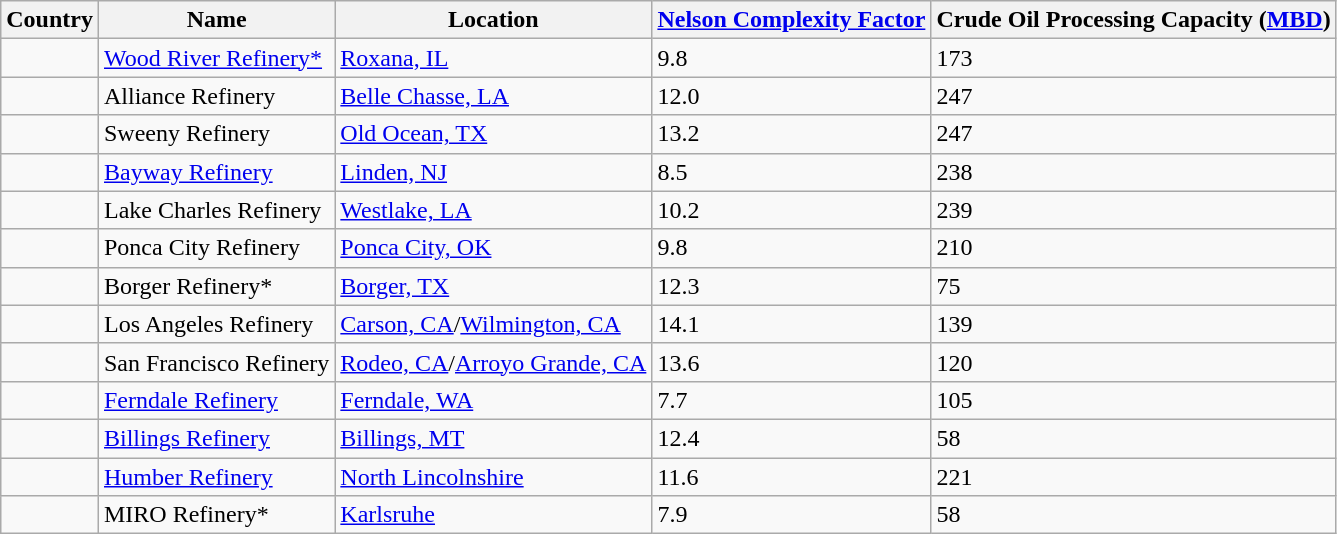<table class="wikitable sortable">
<tr>
<th scope="col">Country</th>
<th scope="col">Name</th>
<th scope="col">Location</th>
<th scope="col"><a href='#'>Nelson Complexity Factor</a></th>
<th scope="col">Crude Oil Processing Capacity (<a href='#'>MBD</a>)</th>
</tr>
<tr>
<td></td>
<td><a href='#'>Wood River Refinery*</a></td>
<td><a href='#'>Roxana, IL</a></td>
<td>9.8</td>
<td>173</td>
</tr>
<tr>
<td></td>
<td>Alliance Refinery</td>
<td><a href='#'>Belle Chasse, LA</a></td>
<td>12.0</td>
<td>247</td>
</tr>
<tr>
<td></td>
<td>Sweeny Refinery</td>
<td><a href='#'>Old Ocean, TX</a></td>
<td>13.2</td>
<td>247</td>
</tr>
<tr>
<td></td>
<td><a href='#'>Bayway Refinery</a></td>
<td><a href='#'>Linden, NJ</a></td>
<td>8.5</td>
<td>238</td>
</tr>
<tr>
<td></td>
<td>Lake Charles Refinery</td>
<td><a href='#'>Westlake, LA</a></td>
<td>10.2</td>
<td>239</td>
</tr>
<tr>
<td></td>
<td>Ponca City Refinery</td>
<td><a href='#'>Ponca City, OK</a></td>
<td>9.8</td>
<td>210</td>
</tr>
<tr>
<td></td>
<td>Borger Refinery*</td>
<td><a href='#'>Borger, TX</a></td>
<td>12.3</td>
<td>75</td>
</tr>
<tr>
<td></td>
<td>Los Angeles Refinery</td>
<td><a href='#'>Carson, CA</a>/<a href='#'>Wilmington, CA</a></td>
<td>14.1</td>
<td>139</td>
</tr>
<tr>
<td></td>
<td>San Francisco Refinery</td>
<td><a href='#'>Rodeo, CA</a>/<a href='#'>Arroyo Grande, CA</a></td>
<td>13.6</td>
<td>120</td>
</tr>
<tr>
<td></td>
<td><a href='#'>Ferndale Refinery</a></td>
<td><a href='#'>Ferndale, WA</a></td>
<td>7.7</td>
<td>105</td>
</tr>
<tr>
<td></td>
<td><a href='#'>Billings Refinery</a></td>
<td><a href='#'>Billings, MT</a></td>
<td>12.4</td>
<td>58</td>
</tr>
<tr>
<td></td>
<td><a href='#'>Humber Refinery</a></td>
<td><a href='#'>North Lincolnshire</a></td>
<td>11.6</td>
<td>221</td>
</tr>
<tr>
<td></td>
<td>MIRO Refinery*</td>
<td><a href='#'>Karlsruhe</a></td>
<td>7.9</td>
<td>58</td>
</tr>
</table>
